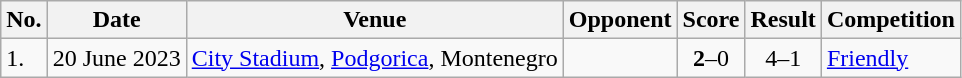<table class="wikitable">
<tr>
<th>No.</th>
<th>Date</th>
<th>Venue</th>
<th>Opponent</th>
<th>Score</th>
<th>Result</th>
<th>Competition</th>
</tr>
<tr>
<td>1.</td>
<td>20 June 2023</td>
<td><a href='#'>City Stadium</a>, <a href='#'>Podgorica</a>, Montenegro</td>
<td></td>
<td align=center><strong>2</strong>–0</td>
<td align=center>4–1</td>
<td><a href='#'>Friendly</a></td>
</tr>
</table>
